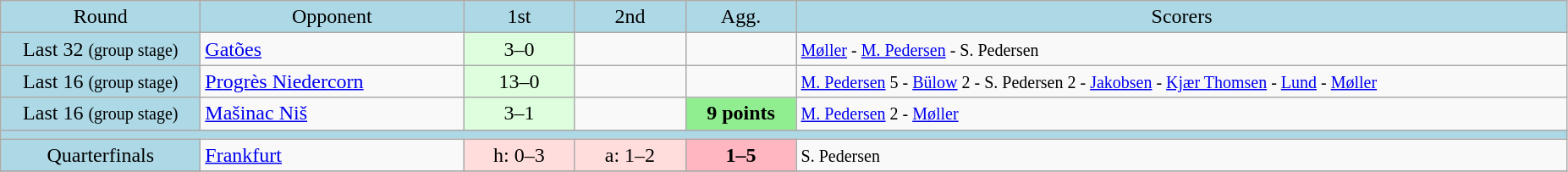<table class="wikitable" style="text-align:center">
<tr bgcolor=lightblue>
<td width=150px>Round</td>
<td width=200px>Opponent</td>
<td width=80px>1st</td>
<td width=80px>2nd</td>
<td width=80px>Agg.</td>
<td width=600px>Scorers</td>
</tr>
<tr>
<td bgcolor=lightblue>Last 32 <small>(group stage)</small></td>
<td align=left> <a href='#'>Gatões</a></td>
<td bgcolor="#ddffdd">3–0</td>
<td></td>
<td></td>
<td align=left><small><a href='#'>Møller</a> - <a href='#'>M. Pedersen</a> - S. Pedersen</small></td>
</tr>
<tr>
<td bgcolor=lightblue>Last 16 <small>(group stage)</small></td>
<td align=left> <a href='#'>Progrès Niedercorn</a></td>
<td bgcolor="#ddffdd">13–0</td>
<td></td>
<td></td>
<td align=left><small><a href='#'>M. Pedersen</a> 5 - <a href='#'>Bülow</a> 2 - S. Pedersen 2 - <a href='#'>Jakobsen</a> - <a href='#'>Kjær Thomsen</a> - <a href='#'>Lund</a> - <a href='#'>Møller</a></small></td>
</tr>
<tr>
<td bgcolor=lightblue>Last 16 <small>(group stage)</small></td>
<td align=left> <a href='#'>Mašinac Niš</a></td>
<td bgcolor="#ddffdd">3–1</td>
<td></td>
<td bgcolor=lightgreen><strong>9 points</strong></td>
<td align=left><small><a href='#'>M. Pedersen</a> 2 - <a href='#'>Møller</a></small></td>
</tr>
<tr bgcolor=lightblue>
<td colspan=6></td>
</tr>
<tr>
<td bgcolor=lightblue>Quarterfinals</td>
<td align=left> <a href='#'>Frankfurt</a></td>
<td bgcolor="#ffdddd">h: 0–3</td>
<td bgcolor="#ffdddd">a: 1–2</td>
<td bgcolor=lightpink><strong>1–5</strong></td>
<td align=left><small>S. Pedersen</small></td>
</tr>
<tr>
</tr>
</table>
